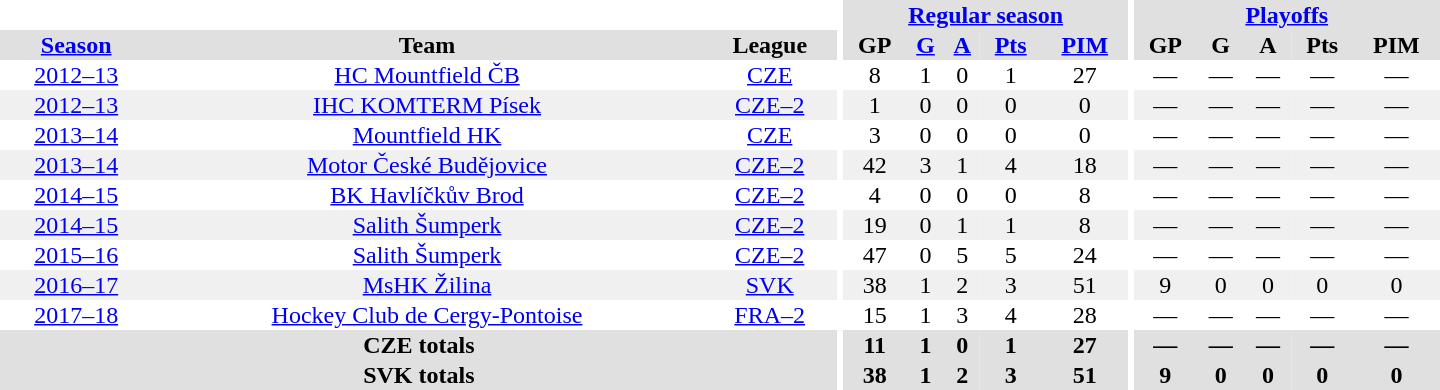<table border="0" cellpadding="1" cellspacing="0" style="text-align:center; width:60em">
<tr bgcolor="#e0e0e0">
<th colspan="3" bgcolor="#ffffff"></th>
<th rowspan="100" bgcolor="#ffffff"></th>
<th colspan="5"><a href='#'>Regular season</a></th>
<th rowspan="100" bgcolor="#ffffff"></th>
<th colspan="5"><a href='#'>Playoffs</a></th>
</tr>
<tr bgcolor="#e0e0e0">
<th><a href='#'>Season</a></th>
<th>Team</th>
<th>League</th>
<th>GP</th>
<th><a href='#'>G</a></th>
<th><a href='#'>A</a></th>
<th><a href='#'>Pts</a></th>
<th><a href='#'>PIM</a></th>
<th>GP</th>
<th>G</th>
<th>A</th>
<th>Pts</th>
<th>PIM</th>
</tr>
<tr>
<td><a href='#'>2012–13</a></td>
<td><a href='#'>HC Mountfield ČB</a></td>
<td><a href='#'>CZE</a></td>
<td>8</td>
<td>1</td>
<td>0</td>
<td>1</td>
<td>27</td>
<td>—</td>
<td>—</td>
<td>—</td>
<td>—</td>
<td>—</td>
</tr>
<tr bgcolor="f0f0f0">
<td><a href='#'>2012–13</a></td>
<td><a href='#'>IHC KOMTERM Písek</a></td>
<td><a href='#'>CZE–2</a></td>
<td>1</td>
<td>0</td>
<td>0</td>
<td>0</td>
<td>0</td>
<td>—</td>
<td>—</td>
<td>—</td>
<td>—</td>
<td>—</td>
</tr>
<tr>
<td><a href='#'>2013–14</a></td>
<td><a href='#'>Mountfield HK</a></td>
<td><a href='#'>CZE</a></td>
<td>3</td>
<td>0</td>
<td>0</td>
<td>0</td>
<td>0</td>
<td>—</td>
<td>—</td>
<td>—</td>
<td>—</td>
<td>—</td>
</tr>
<tr bgcolor="f0f0f0">
<td><a href='#'>2013–14</a></td>
<td><a href='#'>Motor České Budějovice</a></td>
<td><a href='#'>CZE–2</a></td>
<td>42</td>
<td>3</td>
<td>1</td>
<td>4</td>
<td>18</td>
<td>—</td>
<td>—</td>
<td>—</td>
<td>—</td>
<td>—</td>
</tr>
<tr>
<td><a href='#'>2014–15</a></td>
<td><a href='#'>BK Havlíčkův Brod</a></td>
<td><a href='#'>CZE–2</a></td>
<td>4</td>
<td>0</td>
<td>0</td>
<td>0</td>
<td>8</td>
<td>—</td>
<td>—</td>
<td>—</td>
<td>—</td>
<td>—</td>
</tr>
<tr bgcolor="f0f0f0">
<td><a href='#'>2014–15</a></td>
<td><a href='#'>Salith Šumperk</a></td>
<td><a href='#'>CZE–2</a></td>
<td>19</td>
<td>0</td>
<td>1</td>
<td>1</td>
<td>8</td>
<td>—</td>
<td>—</td>
<td>—</td>
<td>—</td>
<td>—</td>
</tr>
<tr>
<td><a href='#'>2015–16</a></td>
<td><a href='#'>Salith Šumperk</a></td>
<td><a href='#'>CZE–2</a></td>
<td>47</td>
<td>0</td>
<td>5</td>
<td>5</td>
<td>24</td>
<td>—</td>
<td>—</td>
<td>—</td>
<td>—</td>
<td>—</td>
</tr>
<tr bgcolor="f0f0f0">
<td><a href='#'>2016–17</a></td>
<td><a href='#'>MsHK Žilina</a></td>
<td><a href='#'>SVK</a></td>
<td>38</td>
<td>1</td>
<td>2</td>
<td>3</td>
<td>51</td>
<td>9</td>
<td>0</td>
<td>0</td>
<td>0</td>
<td>0</td>
</tr>
<tr>
<td><a href='#'>2017–18</a></td>
<td><a href='#'>Hockey Club de Cergy-Pontoise</a></td>
<td><a href='#'>FRA–2</a></td>
<td>15</td>
<td>1</td>
<td>3</td>
<td>4</td>
<td>28</td>
<td>—</td>
<td>—</td>
<td>—</td>
<td>—</td>
<td>—</td>
</tr>
<tr bgcolor="#e0e0e0">
<th colspan="3">CZE totals</th>
<th>11</th>
<th>1</th>
<th>0</th>
<th>1</th>
<th>27</th>
<th>—</th>
<th>—</th>
<th>—</th>
<th>—</th>
<th>—</th>
</tr>
<tr bgcolor="#e0e0e0">
<th colspan="3">SVK totals</th>
<th>38</th>
<th>1</th>
<th>2</th>
<th>3</th>
<th>51</th>
<th>9</th>
<th>0</th>
<th>0</th>
<th>0</th>
<th>0</th>
</tr>
</table>
